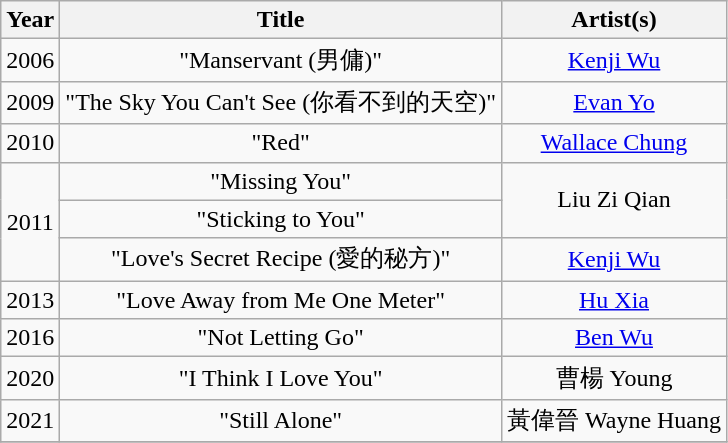<table class="wikitable sortable" style="text-align:center">
<tr>
<th>Year</th>
<th>Title</th>
<th>Artist(s)</th>
</tr>
<tr>
<td>2006</td>
<td>"Manservant (男傭)"</td>
<td><a href='#'>Kenji Wu</a></td>
</tr>
<tr>
<td>2009</td>
<td>"The Sky You Can't See (你看不到的天空)"</td>
<td><a href='#'>Evan Yo</a></td>
</tr>
<tr>
<td>2010</td>
<td>"Red"</td>
<td><a href='#'>Wallace Chung</a></td>
</tr>
<tr>
<td rowspan=3>2011</td>
<td>"Missing You"</td>
<td rowspan=2>Liu Zi Qian</td>
</tr>
<tr>
<td>"Sticking to You"</td>
</tr>
<tr>
<td>"Love's Secret Recipe (愛的秘方)"</td>
<td><a href='#'>Kenji Wu</a></td>
</tr>
<tr>
<td>2013</td>
<td>"Love Away from Me One Meter"</td>
<td><a href='#'>Hu Xia</a></td>
</tr>
<tr>
<td>2016</td>
<td>"Not Letting Go"</td>
<td><a href='#'>Ben Wu</a></td>
</tr>
<tr>
<td>2020</td>
<td>"I Think I Love You"</td>
<td>曹楊 Young</td>
</tr>
<tr>
<td>2021</td>
<td>"Still Alone"</td>
<td>黃偉晉 Wayne Huang</td>
</tr>
<tr>
</tr>
</table>
